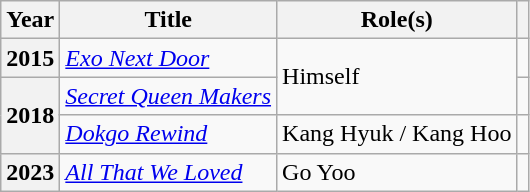<table class="wikitable plainrowheaders">
<tr>
<th scope="col">Year</th>
<th scope="col">Title</th>
<th scope="col">Role(s)</th>
<th scope="col" class="unsortable"></th>
</tr>
<tr>
<th scope="row">2015</th>
<td><em><a href='#'>Exo Next Door</a></em></td>
<td rowspan="2">Himself</td>
<td style="text-align:center"></td>
</tr>
<tr>
<th scope="row" rowspan="2">2018</th>
<td><em><a href='#'>Secret Queen Makers</a></em></td>
<td style="text-align:center"></td>
</tr>
<tr>
<td><em><a href='#'>Dokgo Rewind</a></em></td>
<td>Kang Hyuk / Kang Hoo</td>
<td style="text-align:center"></td>
</tr>
<tr>
<th scope="row">2023</th>
<td><em><a href='#'>All That We Loved</a></em></td>
<td>Go Yoo</td>
<td style="text-align:center"></td>
</tr>
</table>
